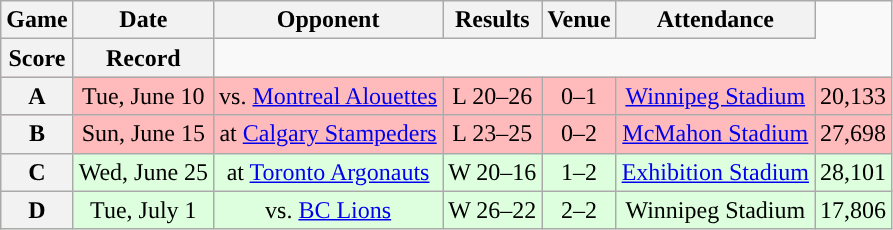<table class="wikitable" style="text-align:center">
<tr>
<th>Game</th>
<th>Date</th>
<th>Opponent</th>
<th>Results</th>
<th>Venue</th>
<th>Attendance</th>
</tr>
<tr>
<th>Score</th>
<th>Record</th>
</tr>
<tr style="background:#ffbbbb">
<th>A</th>
<td>Tue, June 10</td>
<td>vs. <a href='#'>Montreal Alouettes</a></td>
<td>L 20–26</td>
<td>0–1</td>
<td><a href='#'>Winnipeg Stadium</a></td>
<td>20,133</td>
</tr>
<tr style="background:#ffbbbb">
<th>B</th>
<td>Sun, June 15</td>
<td>at <a href='#'>Calgary Stampeders</a></td>
<td>L 23–25</td>
<td>0–2</td>
<td><a href='#'>McMahon Stadium</a></td>
<td>27,698</td>
</tr>
<tr style="background:#ddffdd">
<th>C</th>
<td>Wed, June 25</td>
<td>at <a href='#'>Toronto Argonauts</a></td>
<td>W 20–16</td>
<td>1–2</td>
<td><a href='#'>Exhibition Stadium</a></td>
<td>28,101</td>
</tr>
<tr style="background:#ddffdd">
<th>D</th>
<td>Tue, July 1</td>
<td>vs. <a href='#'>BC Lions</a></td>
<td>W 26–22</td>
<td>2–2</td>
<td>Winnipeg Stadium</td>
<td>17,806</td>
</tr>
</table>
